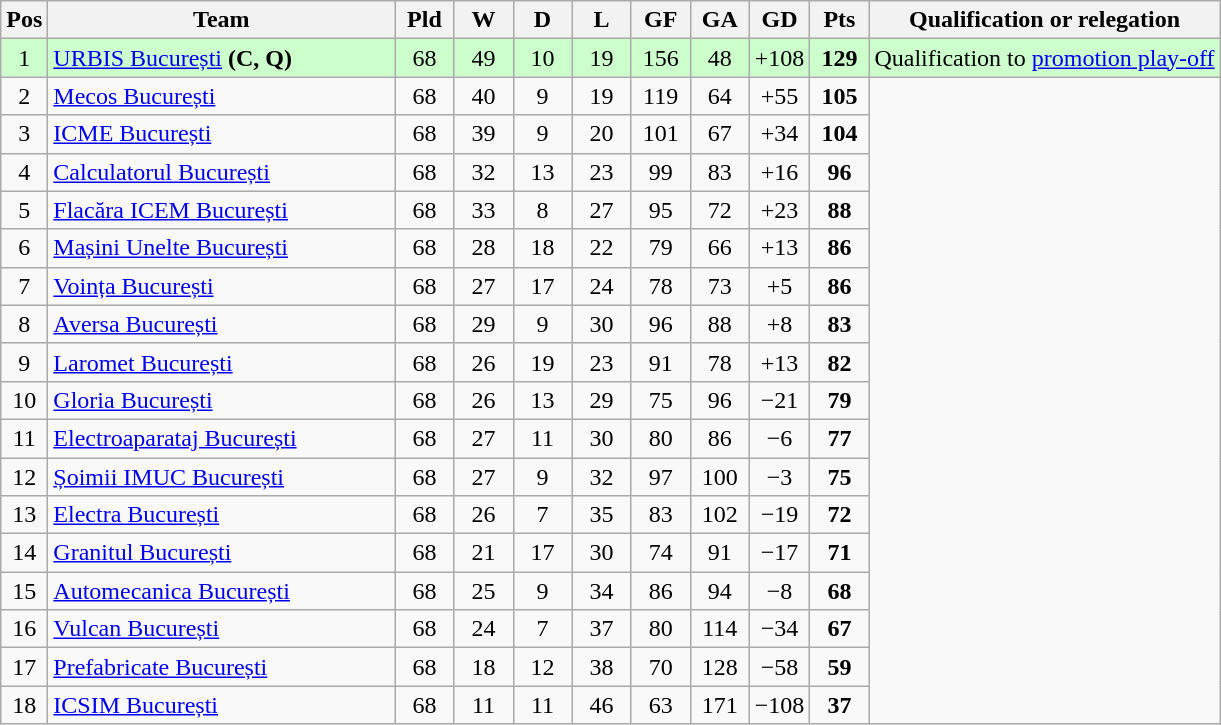<table class="wikitable" style="text-align:center">
<tr>
<th><abbr>Pos</abbr></th>
<th style="width:14em">Team</th>
<th style="width:2em"><abbr>Pld</abbr></th>
<th style="width:2em"><abbr>W</abbr></th>
<th style="width:2em"><abbr>D</abbr></th>
<th style="width:2em"><abbr>L</abbr></th>
<th style="width:2em"><abbr>GF</abbr></th>
<th style="width:2em"><abbr>GA</abbr></th>
<th style="width:2em"><abbr>GD</abbr></th>
<th style="width:2em"><abbr>Pts</abbr></th>
<th>Qualification or relegation</th>
</tr>
<tr align=center bgcolor=#ccffcc>
<td>1</td>
<td align=left><a href='#'>URBIS București</a> <strong>(C, Q)</strong></td>
<td>68</td>
<td>49</td>
<td>10</td>
<td>19</td>
<td>156</td>
<td>48</td>
<td>+108</td>
<td><strong>129</strong></td>
<td>Qualification to <a href='#'>promotion play-off</a></td>
</tr>
<tr align=center>
<td>2</td>
<td align=left><a href='#'>Mecos București</a></td>
<td>68</td>
<td>40</td>
<td>9</td>
<td>19</td>
<td>119</td>
<td>64</td>
<td>+55</td>
<td><strong>105</strong></td>
</tr>
<tr align=center>
<td>3</td>
<td align=left><a href='#'>ICME București</a></td>
<td>68</td>
<td>39</td>
<td>9</td>
<td>20</td>
<td>101</td>
<td>67</td>
<td>+34</td>
<td><strong>104</strong></td>
</tr>
<tr align=center>
<td>4</td>
<td align=left><a href='#'>Calculatorul București</a></td>
<td>68</td>
<td>32</td>
<td>13</td>
<td>23</td>
<td>99</td>
<td>83</td>
<td>+16</td>
<td><strong>96</strong></td>
</tr>
<tr align=center>
<td>5</td>
<td align=left><a href='#'>Flacăra ICEM București</a></td>
<td>68</td>
<td>33</td>
<td>8</td>
<td>27</td>
<td>95</td>
<td>72</td>
<td>+23</td>
<td><strong>88</strong></td>
</tr>
<tr align=center>
<td>6</td>
<td align=left><a href='#'>Mașini Unelte București</a></td>
<td>68</td>
<td>28</td>
<td>18</td>
<td>22</td>
<td>79</td>
<td>66</td>
<td>+13</td>
<td><strong>86</strong></td>
</tr>
<tr align=center>
<td>7</td>
<td align=left><a href='#'>Voința București</a></td>
<td>68</td>
<td>27</td>
<td>17</td>
<td>24</td>
<td>78</td>
<td>73</td>
<td>+5</td>
<td><strong>86</strong></td>
</tr>
<tr align=center>
<td>8</td>
<td align=left><a href='#'>Aversa București</a></td>
<td>68</td>
<td>29</td>
<td>9</td>
<td>30</td>
<td>96</td>
<td>88</td>
<td>+8</td>
<td><strong>83</strong></td>
</tr>
<tr align=center>
<td>9</td>
<td align=left><a href='#'>Laromet București</a></td>
<td>68</td>
<td>26</td>
<td>19</td>
<td>23</td>
<td>91</td>
<td>78</td>
<td>+13</td>
<td><strong>82</strong></td>
</tr>
<tr align=center>
<td>10</td>
<td align=left><a href='#'>Gloria București</a></td>
<td>68</td>
<td>26</td>
<td>13</td>
<td>29</td>
<td>75</td>
<td>96</td>
<td>−21</td>
<td><strong>79</strong></td>
</tr>
<tr align=center>
<td>11</td>
<td align=left><a href='#'>Electroaparataj București</a></td>
<td>68</td>
<td>27</td>
<td>11</td>
<td>30</td>
<td>80</td>
<td>86</td>
<td>−6</td>
<td><strong>77</strong></td>
</tr>
<tr align=center>
<td>12</td>
<td align=left><a href='#'>Șoimii IMUC București</a></td>
<td>68</td>
<td>27</td>
<td>9</td>
<td>32</td>
<td>97</td>
<td>100</td>
<td>−3</td>
<td><strong>75</strong></td>
</tr>
<tr align=center>
<td>13</td>
<td align=left><a href='#'>Electra București</a></td>
<td>68</td>
<td>26</td>
<td>7</td>
<td>35</td>
<td>83</td>
<td>102</td>
<td>−19</td>
<td><strong>72</strong></td>
</tr>
<tr align=center>
<td>14</td>
<td align=left><a href='#'>Granitul București</a></td>
<td>68</td>
<td>21</td>
<td>17</td>
<td>30</td>
<td>74</td>
<td>91</td>
<td>−17</td>
<td><strong>71</strong></td>
</tr>
<tr align=center>
<td>15</td>
<td align=left><a href='#'>Automecanica București</a></td>
<td>68</td>
<td>25</td>
<td>9</td>
<td>34</td>
<td>86</td>
<td>94</td>
<td>−8</td>
<td><strong>68</strong></td>
</tr>
<tr align=center>
<td>16</td>
<td align=left><a href='#'>Vulcan București</a></td>
<td>68</td>
<td>24</td>
<td>7</td>
<td>37</td>
<td>80</td>
<td>114</td>
<td>−34</td>
<td><strong>67</strong></td>
</tr>
<tr align=center>
<td>17</td>
<td align=left><a href='#'>Prefabricate București</a></td>
<td>68</td>
<td>18</td>
<td>12</td>
<td>38</td>
<td>70</td>
<td>128</td>
<td>−58</td>
<td><strong>59</strong></td>
</tr>
<tr align=center>
<td>18</td>
<td align=left><a href='#'>ICSIM București</a></td>
<td>68</td>
<td>11</td>
<td>11</td>
<td>46</td>
<td>63</td>
<td>171</td>
<td>−108</td>
<td><strong>37</strong></td>
</tr>
</table>
